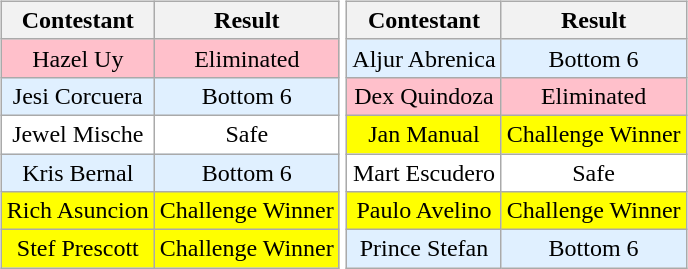<table>
<tr>
<td><br><table class="wikitable sortable nowrap" style="margin:auto; text-align:center">
<tr>
<th scope="col">Contestant</th>
<th scope="col">Result</th>
</tr>
<tr>
<td bgcolor=pink>Hazel Uy</td>
<td bgcolor=pink>Eliminated</td>
</tr>
<tr>
<td bgcolor=#e0f0ff>Jesi Corcuera</td>
<td bgcolor=#e0f0ff>Bottom 6</td>
</tr>
<tr>
<td bgcolor=#FFFFFF>Jewel Mische</td>
<td bgcolor=#FFFFFF>Safe</td>
</tr>
<tr>
<td bgcolor=#e0f0ff>Kris Bernal</td>
<td bgcolor=#e0f0ff>Bottom 6</td>
</tr>
<tr>
<td bgcolor=#FFFF00>Rich Asuncion</td>
<td bgcolor=#FFFF00>Challenge Winner</td>
</tr>
<tr>
<td bgcolor=#FFFF00>Stef Prescott</td>
<td bgcolor=#FFFF00>Challenge Winner</td>
</tr>
</table>
</td>
<td><br><table class="wikitable sortable nowrap" style="margin:auto; text-align:center">
<tr>
<th scope="col">Contestant</th>
<th scope="col">Result</th>
</tr>
<tr>
<td bgcolor=#e0f0ff>Aljur Abrenica</td>
<td bgcolor=#e0f0ff>Bottom 6</td>
</tr>
<tr>
<td bgcolor=pink>Dex Quindoza</td>
<td bgcolor=pink>Eliminated</td>
</tr>
<tr>
<td bgcolor=#FFFF00>Jan Manual</td>
<td bgcolor=#FFFF00>Challenge Winner</td>
</tr>
<tr>
<td bgcolor=#FFFFFF>Mart Escudero</td>
<td bgcolor=#FFFFFF>Safe</td>
</tr>
<tr>
<td bgcolor=#FFFF00>Paulo Avelino</td>
<td bgcolor=#FFFF00>Challenge Winner</td>
</tr>
<tr>
<td bgcolor=#e0f0ff>Prince Stefan</td>
<td bgcolor=#e0f0ff>Bottom 6</td>
</tr>
</table>
</td>
</tr>
</table>
